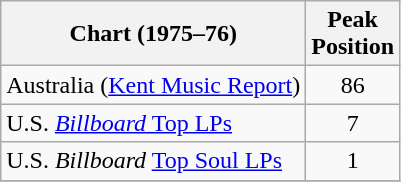<table class="wikitable">
<tr>
<th>Chart (1975–76)</th>
<th>Peak<br>Position</th>
</tr>
<tr>
<td>Australia (<a href='#'>Kent Music Report</a>)</td>
<td style="text-align:center;">86</td>
</tr>
<tr>
<td>U.S. <a href='#'><em>Billboard</em> Top LPs</a></td>
<td align="center">7</td>
</tr>
<tr>
<td>U.S. <em>Billboard</em> <a href='#'>Top Soul LPs</a></td>
<td align="center">1</td>
</tr>
<tr>
</tr>
</table>
